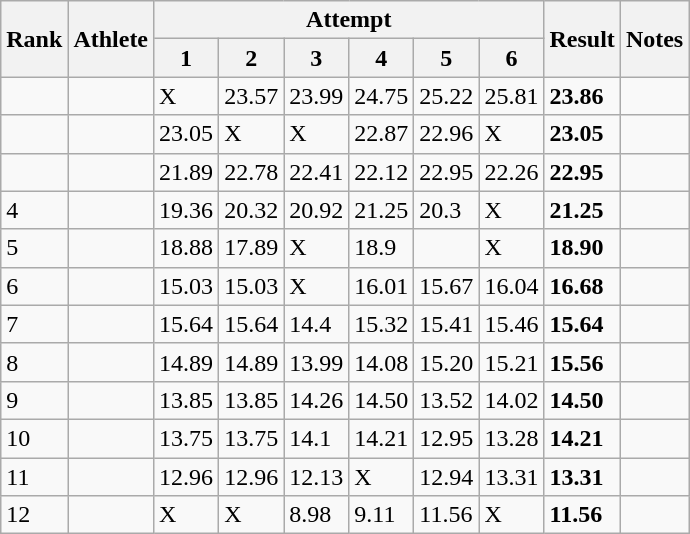<table class='wikitable'>
<tr>
<th rowspan=2>Rank</th>
<th rowspan=2>Athlete</th>
<th colspan=6>Attempt</th>
<th rowspan=2>Result</th>
<th rowspan=2>Notes</th>
</tr>
<tr>
<th>1</th>
<th>2</th>
<th>3</th>
<th>4</th>
<th>5</th>
<th>6</th>
</tr>
<tr>
<td></td>
<td align=left></td>
<td>X</td>
<td>23.57</td>
<td>23.99</td>
<td>24.75</td>
<td>25.22</td>
<td>25.81</td>
<td><strong> 23.86  </strong></td>
<td></td>
</tr>
<tr>
<td></td>
<td align=left></td>
<td>23.05</td>
<td>X</td>
<td>X</td>
<td>22.87</td>
<td>22.96</td>
<td>X</td>
<td><strong> 23.05 </strong></td>
<td></td>
</tr>
<tr>
<td></td>
<td align=left></td>
<td>21.89</td>
<td>22.78</td>
<td>22.41</td>
<td>22.12</td>
<td>22.95</td>
<td>22.26</td>
<td><strong> 22.95 </strong></td>
<td></td>
</tr>
<tr>
<td>4</td>
<td align=left></td>
<td>19.36</td>
<td>20.32</td>
<td>20.92</td>
<td>21.25</td>
<td>20.3</td>
<td>X</td>
<td><strong> 21.25  </strong></td>
<td></td>
</tr>
<tr>
<td>5</td>
<td align=left></td>
<td>18.88</td>
<td>17.89</td>
<td>X</td>
<td>18.9</td>
<td></td>
<td>X</td>
<td><strong> 18.90 </strong></td>
<td></td>
</tr>
<tr>
<td>6</td>
<td align=left></td>
<td>15.03</td>
<td>15.03</td>
<td>X</td>
<td>16.01</td>
<td>15.67</td>
<td>16.04</td>
<td><strong> 16.68</strong></td>
<td></td>
</tr>
<tr>
<td>7</td>
<td align=left></td>
<td>15.64</td>
<td>15.64</td>
<td>14.4</td>
<td>15.32</td>
<td>15.41</td>
<td>15.46</td>
<td><strong>15.64</strong></td>
<td></td>
</tr>
<tr>
<td>8</td>
<td align=left></td>
<td>14.89</td>
<td>14.89</td>
<td>13.99</td>
<td>14.08</td>
<td>15.20</td>
<td>15.21</td>
<td><strong>  15.56 </strong></td>
<td></td>
</tr>
<tr>
<td>9</td>
<td align=left></td>
<td>13.85</td>
<td>13.85</td>
<td>14.26</td>
<td>14.50</td>
<td>13.52</td>
<td>14.02</td>
<td><strong> 14.50 </strong></td>
<td></td>
</tr>
<tr>
<td>10</td>
<td align=left></td>
<td>13.75</td>
<td>13.75</td>
<td>14.1</td>
<td>14.21</td>
<td>12.95</td>
<td>13.28</td>
<td><strong> 14.21 </strong></td>
<td></td>
</tr>
<tr>
<td>11</td>
<td align=left></td>
<td>12.96</td>
<td>12.96</td>
<td>12.13</td>
<td>X</td>
<td>12.94</td>
<td>13.31</td>
<td><strong> 13.31 </strong></td>
<td></td>
</tr>
<tr>
<td>12</td>
<td align=left></td>
<td>X</td>
<td>X</td>
<td>8.98</td>
<td>9.11</td>
<td>11.56</td>
<td>X</td>
<td><strong> 11.56 </strong></td>
<td></td>
</tr>
</table>
